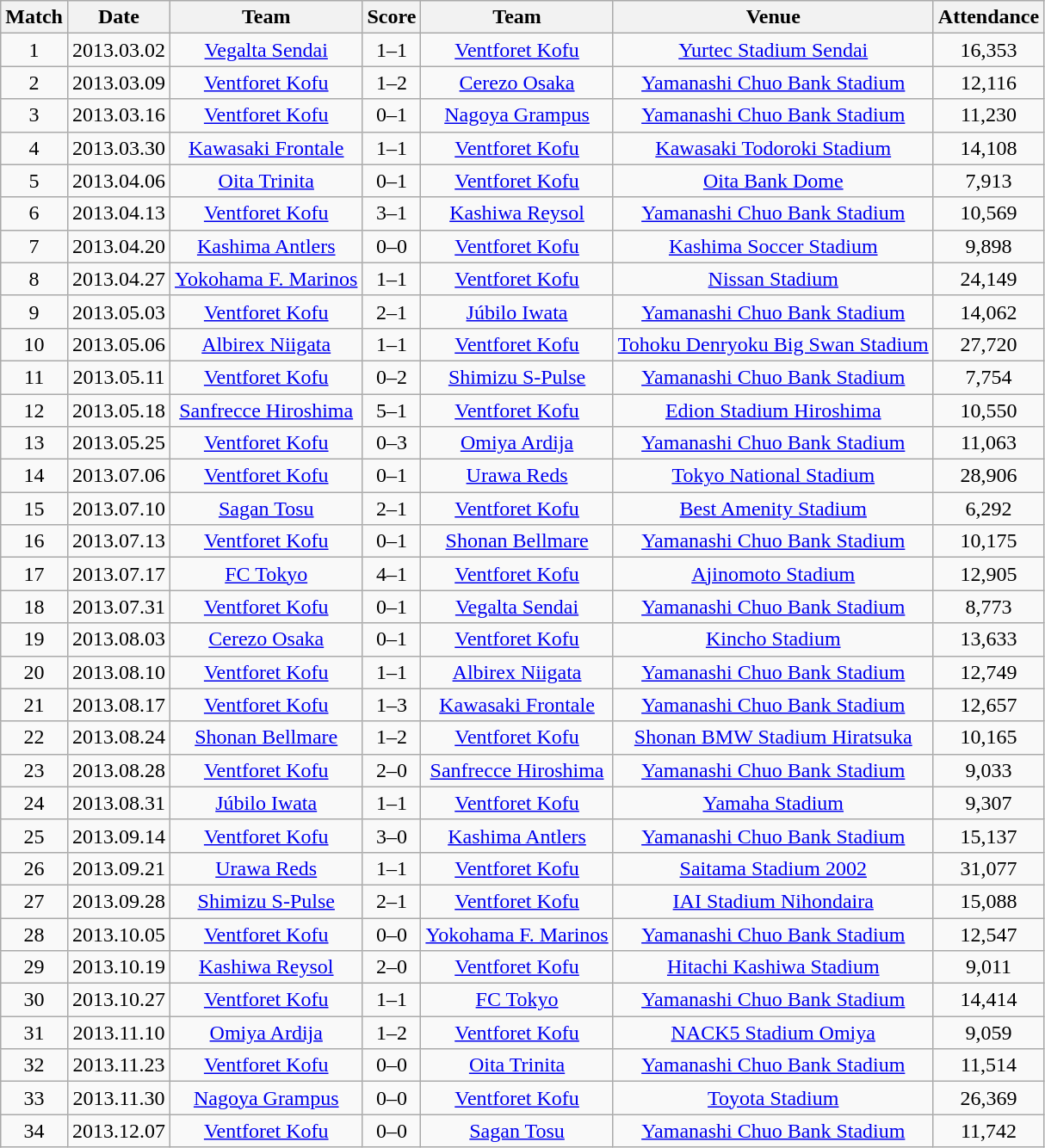<table class="wikitable" style="text-align:center;">
<tr>
<th>Match</th>
<th>Date</th>
<th>Team</th>
<th>Score</th>
<th>Team</th>
<th>Venue</th>
<th>Attendance</th>
</tr>
<tr>
<td>1</td>
<td>2013.03.02</td>
<td><a href='#'>Vegalta Sendai</a></td>
<td>1–1</td>
<td><a href='#'>Ventforet Kofu</a></td>
<td><a href='#'>Yurtec Stadium Sendai</a></td>
<td>16,353</td>
</tr>
<tr>
<td>2</td>
<td>2013.03.09</td>
<td><a href='#'>Ventforet Kofu</a></td>
<td>1–2</td>
<td><a href='#'>Cerezo Osaka</a></td>
<td><a href='#'>Yamanashi Chuo Bank Stadium</a></td>
<td>12,116</td>
</tr>
<tr>
<td>3</td>
<td>2013.03.16</td>
<td><a href='#'>Ventforet Kofu</a></td>
<td>0–1</td>
<td><a href='#'>Nagoya Grampus</a></td>
<td><a href='#'>Yamanashi Chuo Bank Stadium</a></td>
<td>11,230</td>
</tr>
<tr>
<td>4</td>
<td>2013.03.30</td>
<td><a href='#'>Kawasaki Frontale</a></td>
<td>1–1</td>
<td><a href='#'>Ventforet Kofu</a></td>
<td><a href='#'>Kawasaki Todoroki Stadium</a></td>
<td>14,108</td>
</tr>
<tr>
<td>5</td>
<td>2013.04.06</td>
<td><a href='#'>Oita Trinita</a></td>
<td>0–1</td>
<td><a href='#'>Ventforet Kofu</a></td>
<td><a href='#'>Oita Bank Dome</a></td>
<td>7,913</td>
</tr>
<tr>
<td>6</td>
<td>2013.04.13</td>
<td><a href='#'>Ventforet Kofu</a></td>
<td>3–1</td>
<td><a href='#'>Kashiwa Reysol</a></td>
<td><a href='#'>Yamanashi Chuo Bank Stadium</a></td>
<td>10,569</td>
</tr>
<tr>
<td>7</td>
<td>2013.04.20</td>
<td><a href='#'>Kashima Antlers</a></td>
<td>0–0</td>
<td><a href='#'>Ventforet Kofu</a></td>
<td><a href='#'>Kashima Soccer Stadium</a></td>
<td>9,898</td>
</tr>
<tr>
<td>8</td>
<td>2013.04.27</td>
<td><a href='#'>Yokohama F. Marinos</a></td>
<td>1–1</td>
<td><a href='#'>Ventforet Kofu</a></td>
<td><a href='#'>Nissan Stadium</a></td>
<td>24,149</td>
</tr>
<tr>
<td>9</td>
<td>2013.05.03</td>
<td><a href='#'>Ventforet Kofu</a></td>
<td>2–1</td>
<td><a href='#'>Júbilo Iwata</a></td>
<td><a href='#'>Yamanashi Chuo Bank Stadium</a></td>
<td>14,062</td>
</tr>
<tr>
<td>10</td>
<td>2013.05.06</td>
<td><a href='#'>Albirex Niigata</a></td>
<td>1–1</td>
<td><a href='#'>Ventforet Kofu</a></td>
<td><a href='#'>Tohoku Denryoku Big Swan Stadium</a></td>
<td>27,720</td>
</tr>
<tr>
<td>11</td>
<td>2013.05.11</td>
<td><a href='#'>Ventforet Kofu</a></td>
<td>0–2</td>
<td><a href='#'>Shimizu S-Pulse</a></td>
<td><a href='#'>Yamanashi Chuo Bank Stadium</a></td>
<td>7,754</td>
</tr>
<tr>
<td>12</td>
<td>2013.05.18</td>
<td><a href='#'>Sanfrecce Hiroshima</a></td>
<td>5–1</td>
<td><a href='#'>Ventforet Kofu</a></td>
<td><a href='#'>Edion Stadium Hiroshima</a></td>
<td>10,550</td>
</tr>
<tr>
<td>13</td>
<td>2013.05.25</td>
<td><a href='#'>Ventforet Kofu</a></td>
<td>0–3</td>
<td><a href='#'>Omiya Ardija</a></td>
<td><a href='#'>Yamanashi Chuo Bank Stadium</a></td>
<td>11,063</td>
</tr>
<tr>
<td>14</td>
<td>2013.07.06</td>
<td><a href='#'>Ventforet Kofu</a></td>
<td>0–1</td>
<td><a href='#'>Urawa Reds</a></td>
<td><a href='#'>Tokyo National Stadium</a></td>
<td>28,906</td>
</tr>
<tr>
<td>15</td>
<td>2013.07.10</td>
<td><a href='#'>Sagan Tosu</a></td>
<td>2–1</td>
<td><a href='#'>Ventforet Kofu</a></td>
<td><a href='#'>Best Amenity Stadium</a></td>
<td>6,292</td>
</tr>
<tr>
<td>16</td>
<td>2013.07.13</td>
<td><a href='#'>Ventforet Kofu</a></td>
<td>0–1</td>
<td><a href='#'>Shonan Bellmare</a></td>
<td><a href='#'>Yamanashi Chuo Bank Stadium</a></td>
<td>10,175</td>
</tr>
<tr>
<td>17</td>
<td>2013.07.17</td>
<td><a href='#'>FC Tokyo</a></td>
<td>4–1</td>
<td><a href='#'>Ventforet Kofu</a></td>
<td><a href='#'>Ajinomoto Stadium</a></td>
<td>12,905</td>
</tr>
<tr>
<td>18</td>
<td>2013.07.31</td>
<td><a href='#'>Ventforet Kofu</a></td>
<td>0–1</td>
<td><a href='#'>Vegalta Sendai</a></td>
<td><a href='#'>Yamanashi Chuo Bank Stadium</a></td>
<td>8,773</td>
</tr>
<tr>
<td>19</td>
<td>2013.08.03</td>
<td><a href='#'>Cerezo Osaka</a></td>
<td>0–1</td>
<td><a href='#'>Ventforet Kofu</a></td>
<td><a href='#'>Kincho Stadium</a></td>
<td>13,633</td>
</tr>
<tr>
<td>20</td>
<td>2013.08.10</td>
<td><a href='#'>Ventforet Kofu</a></td>
<td>1–1</td>
<td><a href='#'>Albirex Niigata</a></td>
<td><a href='#'>Yamanashi Chuo Bank Stadium</a></td>
<td>12,749</td>
</tr>
<tr>
<td>21</td>
<td>2013.08.17</td>
<td><a href='#'>Ventforet Kofu</a></td>
<td>1–3</td>
<td><a href='#'>Kawasaki Frontale</a></td>
<td><a href='#'>Yamanashi Chuo Bank Stadium</a></td>
<td>12,657</td>
</tr>
<tr>
<td>22</td>
<td>2013.08.24</td>
<td><a href='#'>Shonan Bellmare</a></td>
<td>1–2</td>
<td><a href='#'>Ventforet Kofu</a></td>
<td><a href='#'>Shonan BMW Stadium Hiratsuka</a></td>
<td>10,165</td>
</tr>
<tr>
<td>23</td>
<td>2013.08.28</td>
<td><a href='#'>Ventforet Kofu</a></td>
<td>2–0</td>
<td><a href='#'>Sanfrecce Hiroshima</a></td>
<td><a href='#'>Yamanashi Chuo Bank Stadium</a></td>
<td>9,033</td>
</tr>
<tr>
<td>24</td>
<td>2013.08.31</td>
<td><a href='#'>Júbilo Iwata</a></td>
<td>1–1</td>
<td><a href='#'>Ventforet Kofu</a></td>
<td><a href='#'>Yamaha Stadium</a></td>
<td>9,307</td>
</tr>
<tr>
<td>25</td>
<td>2013.09.14</td>
<td><a href='#'>Ventforet Kofu</a></td>
<td>3–0</td>
<td><a href='#'>Kashima Antlers</a></td>
<td><a href='#'>Yamanashi Chuo Bank Stadium</a></td>
<td>15,137</td>
</tr>
<tr>
<td>26</td>
<td>2013.09.21</td>
<td><a href='#'>Urawa Reds</a></td>
<td>1–1</td>
<td><a href='#'>Ventforet Kofu</a></td>
<td><a href='#'>Saitama Stadium 2002</a></td>
<td>31,077</td>
</tr>
<tr>
<td>27</td>
<td>2013.09.28</td>
<td><a href='#'>Shimizu S-Pulse</a></td>
<td>2–1</td>
<td><a href='#'>Ventforet Kofu</a></td>
<td><a href='#'>IAI Stadium Nihondaira</a></td>
<td>15,088</td>
</tr>
<tr>
<td>28</td>
<td>2013.10.05</td>
<td><a href='#'>Ventforet Kofu</a></td>
<td>0–0</td>
<td><a href='#'>Yokohama F. Marinos</a></td>
<td><a href='#'>Yamanashi Chuo Bank Stadium</a></td>
<td>12,547</td>
</tr>
<tr>
<td>29</td>
<td>2013.10.19</td>
<td><a href='#'>Kashiwa Reysol</a></td>
<td>2–0</td>
<td><a href='#'>Ventforet Kofu</a></td>
<td><a href='#'>Hitachi Kashiwa Stadium</a></td>
<td>9,011</td>
</tr>
<tr>
<td>30</td>
<td>2013.10.27</td>
<td><a href='#'>Ventforet Kofu</a></td>
<td>1–1</td>
<td><a href='#'>FC Tokyo</a></td>
<td><a href='#'>Yamanashi Chuo Bank Stadium</a></td>
<td>14,414</td>
</tr>
<tr>
<td>31</td>
<td>2013.11.10</td>
<td><a href='#'>Omiya Ardija</a></td>
<td>1–2</td>
<td><a href='#'>Ventforet Kofu</a></td>
<td><a href='#'>NACK5 Stadium Omiya</a></td>
<td>9,059</td>
</tr>
<tr>
<td>32</td>
<td>2013.11.23</td>
<td><a href='#'>Ventforet Kofu</a></td>
<td>0–0</td>
<td><a href='#'>Oita Trinita</a></td>
<td><a href='#'>Yamanashi Chuo Bank Stadium</a></td>
<td>11,514</td>
</tr>
<tr>
<td>33</td>
<td>2013.11.30</td>
<td><a href='#'>Nagoya Grampus</a></td>
<td>0–0</td>
<td><a href='#'>Ventforet Kofu</a></td>
<td><a href='#'>Toyota Stadium</a></td>
<td>26,369</td>
</tr>
<tr>
<td>34</td>
<td>2013.12.07</td>
<td><a href='#'>Ventforet Kofu</a></td>
<td>0–0</td>
<td><a href='#'>Sagan Tosu</a></td>
<td><a href='#'>Yamanashi Chuo Bank Stadium</a></td>
<td>11,742</td>
</tr>
</table>
